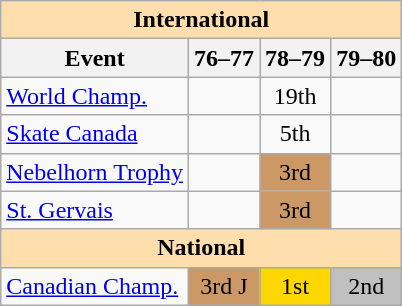<table class="wikitable" style="text-align:center">
<tr>
<th colspan="4" style="background-color: #ffdead; " align="center">International</th>
</tr>
<tr>
<th>Event</th>
<th>76–77</th>
<th>78–79</th>
<th>79–80</th>
</tr>
<tr>
<td align=left><a href='#'>World Champ.</a></td>
<td></td>
<td>19th</td>
<td></td>
</tr>
<tr>
<td align=left><a href='#'>Skate Canada</a></td>
<td></td>
<td>5th</td>
<td></td>
</tr>
<tr>
<td align=left><a href='#'>Nebelhorn Trophy</a></td>
<td></td>
<td bgcolor=cc9966>3rd</td>
<td></td>
</tr>
<tr>
<td align=left><a href='#'>St. Gervais</a></td>
<td></td>
<td bgcolor=cc9966>3rd</td>
<td></td>
</tr>
<tr>
<th colspan="4" style="background-color: #ffdead; " align="center">National</th>
</tr>
<tr>
<td align=left><a href='#'>Canadian Champ.</a></td>
<td bgcolor="cc9966">3rd J</td>
<td bgcolor=gold>1st</td>
<td bgcolor=silver>2nd</td>
</tr>
</table>
